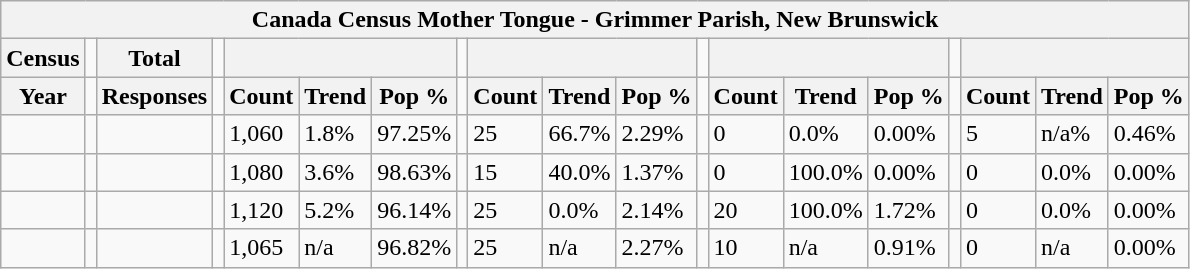<table class="wikitable">
<tr>
<th colspan="19">Canada Census Mother Tongue - Grimmer Parish, New Brunswick</th>
</tr>
<tr>
<th>Census</th>
<td></td>
<th>Total</th>
<td colspan="1"></td>
<th colspan="3"></th>
<td colspan="1"></td>
<th colspan="3"></th>
<td colspan="1"></td>
<th colspan="3"></th>
<td colspan="1"></td>
<th colspan="3"></th>
</tr>
<tr>
<th>Year</th>
<td></td>
<th>Responses</th>
<td></td>
<th>Count</th>
<th>Trend</th>
<th>Pop %</th>
<td></td>
<th>Count</th>
<th>Trend</th>
<th>Pop %</th>
<td></td>
<th>Count</th>
<th>Trend</th>
<th>Pop %</th>
<td></td>
<th>Count</th>
<th>Trend</th>
<th>Pop %</th>
</tr>
<tr>
<td></td>
<td></td>
<td></td>
<td></td>
<td>1,060</td>
<td> 1.8%</td>
<td>97.25%</td>
<td></td>
<td>25</td>
<td> 66.7%</td>
<td>2.29%</td>
<td></td>
<td>0</td>
<td> 0.0%</td>
<td>0.00%</td>
<td></td>
<td>5</td>
<td> n/a%</td>
<td>0.46%</td>
</tr>
<tr>
<td></td>
<td></td>
<td></td>
<td></td>
<td>1,080</td>
<td> 3.6%</td>
<td>98.63%</td>
<td></td>
<td>15</td>
<td> 40.0%</td>
<td>1.37%</td>
<td></td>
<td>0</td>
<td> 100.0%</td>
<td>0.00%</td>
<td></td>
<td>0</td>
<td> 0.0%</td>
<td>0.00%</td>
</tr>
<tr>
<td></td>
<td></td>
<td></td>
<td></td>
<td>1,120</td>
<td> 5.2%</td>
<td>96.14%</td>
<td></td>
<td>25</td>
<td> 0.0%</td>
<td>2.14%</td>
<td></td>
<td>20</td>
<td> 100.0%</td>
<td>1.72%</td>
<td></td>
<td>0</td>
<td> 0.0%</td>
<td>0.00%</td>
</tr>
<tr>
<td></td>
<td></td>
<td></td>
<td></td>
<td>1,065</td>
<td>n/a</td>
<td>96.82%</td>
<td></td>
<td>25</td>
<td>n/a</td>
<td>2.27%</td>
<td></td>
<td>10</td>
<td>n/a</td>
<td>0.91%</td>
<td></td>
<td>0</td>
<td>n/a</td>
<td>0.00%</td>
</tr>
</table>
